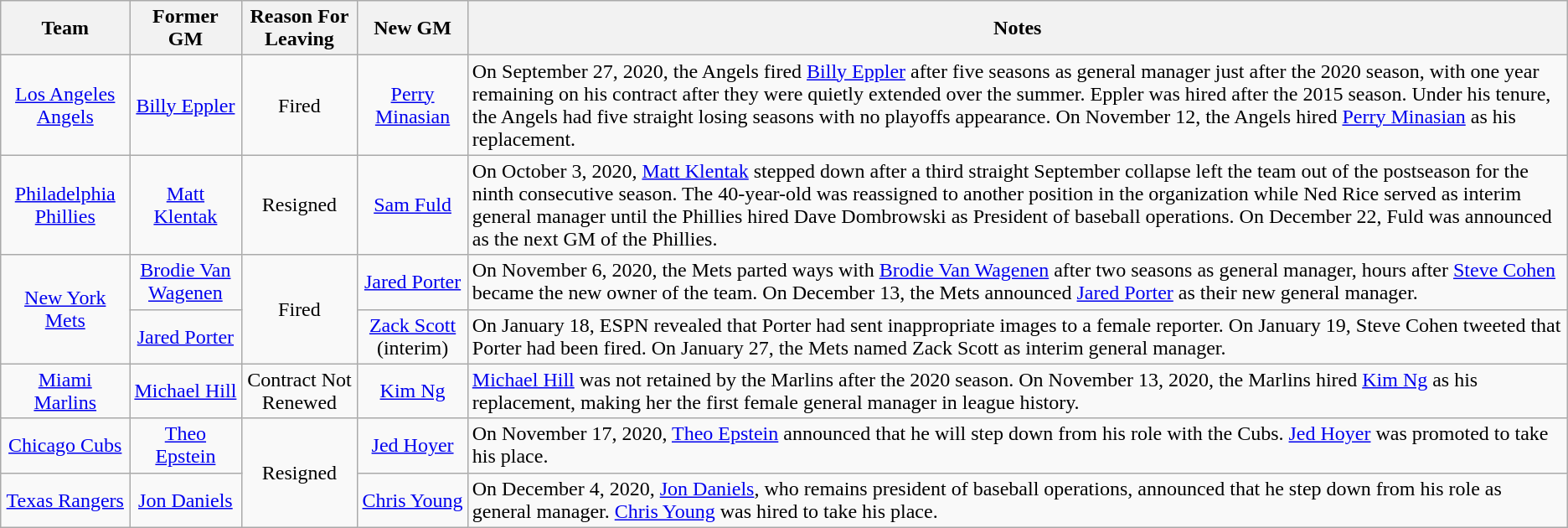<table class="wikitable plainrowheaders" style="text-align:center;">
<tr>
<th scope="col">Team</th>
<th scope="col">Former GM</th>
<th scope="col">Reason For Leaving</th>
<th scope="col">New GM</th>
<th scope="col">Notes</th>
</tr>
<tr>
<td scope="row"><a href='#'>Los Angeles Angels</a></td>
<td><a href='#'>Billy Eppler</a></td>
<td style="text-align:center;">Fired</td>
<td><a href='#'>Perry Minasian</a></td>
<td style="text-align:left;">On September 27, 2020, the Angels fired <a href='#'>Billy Eppler</a> after five seasons as general manager just after the 2020 season, with one year remaining on his contract after they were quietly extended over the summer. Eppler was hired after the 2015 season. Under his tenure, the Angels had five straight losing seasons with no playoffs appearance. On November 12, the Angels hired <a href='#'>Perry Minasian</a> as his replacement.</td>
</tr>
<tr>
<td scope="row"><a href='#'>Philadelphia Phillies</a></td>
<td><a href='#'>Matt Klentak</a></td>
<td style="text-align:center;">Resigned</td>
<td><a href='#'>Sam Fuld</a></td>
<td style="text-align:left;">On October 3, 2020, <a href='#'>Matt Klentak</a> stepped down after a third straight September collapse left the team out of the postseason for the ninth consecutive season. The 40-year-old was reassigned to another position in the organization while Ned Rice served as interim general manager until the Phillies hired Dave Dombrowski as President of baseball operations. On December 22, Fuld was announced as the next GM of the Phillies.</td>
</tr>
<tr>
<td scope="row" rowspan="2"><a href='#'>New York Mets</a></td>
<td><a href='#'>Brodie Van Wagenen</a></td>
<td scope="row" rowspan="2">Fired</td>
<td><a href='#'>Jared Porter</a></td>
<td style="text-align:left;">On November 6, 2020, the Mets parted ways with <a href='#'>Brodie Van Wagenen</a> after two seasons as general manager, hours after <a href='#'>Steve Cohen</a> became the new owner of the team. On December 13, the Mets announced <a href='#'>Jared Porter</a> as their new general manager.</td>
</tr>
<tr>
<td><a href='#'>Jared Porter</a></td>
<td><a href='#'>Zack Scott</a> (interim)</td>
<td style="text-align:left;">On January 18, ESPN revealed that Porter had sent inappropriate images to a female reporter. On January 19, Steve Cohen tweeted that Porter had been fired. On January 27, the Mets named Zack Scott as interim general manager.</td>
</tr>
<tr>
<td scope="row"><a href='#'>Miami Marlins</a></td>
<td><a href='#'>Michael Hill</a></td>
<td style="text-align:center;">Contract Not Renewed</td>
<td><a href='#'>Kim Ng</a></td>
<td style="text-align:left;"><a href='#'>Michael Hill</a> was not retained by the Marlins after the 2020 season. On November 13, 2020, the Marlins hired <a href='#'>Kim Ng</a> as his replacement, making her the first female general manager in league history.</td>
</tr>
<tr>
<td scope="row"><a href='#'>Chicago Cubs</a></td>
<td><a href='#'>Theo Epstein</a></td>
<td scope="row" rowspan="2">Resigned</td>
<td><a href='#'>Jed Hoyer</a></td>
<td style="text-align:left;">On November 17, 2020, <a href='#'>Theo Epstein</a> announced that he will step down from his role with the Cubs. <a href='#'>Jed Hoyer</a> was promoted to take his place.</td>
</tr>
<tr>
<td scope="row"><a href='#'>Texas Rangers</a></td>
<td><a href='#'>Jon Daniels</a></td>
<td><a href='#'>Chris Young</a></td>
<td style="text-align:left;">On December 4, 2020, <a href='#'>Jon Daniels</a>, who remains president of baseball operations, announced that he step down from his role as general manager. <a href='#'>Chris Young</a> was hired to take his place.</td>
</tr>
</table>
